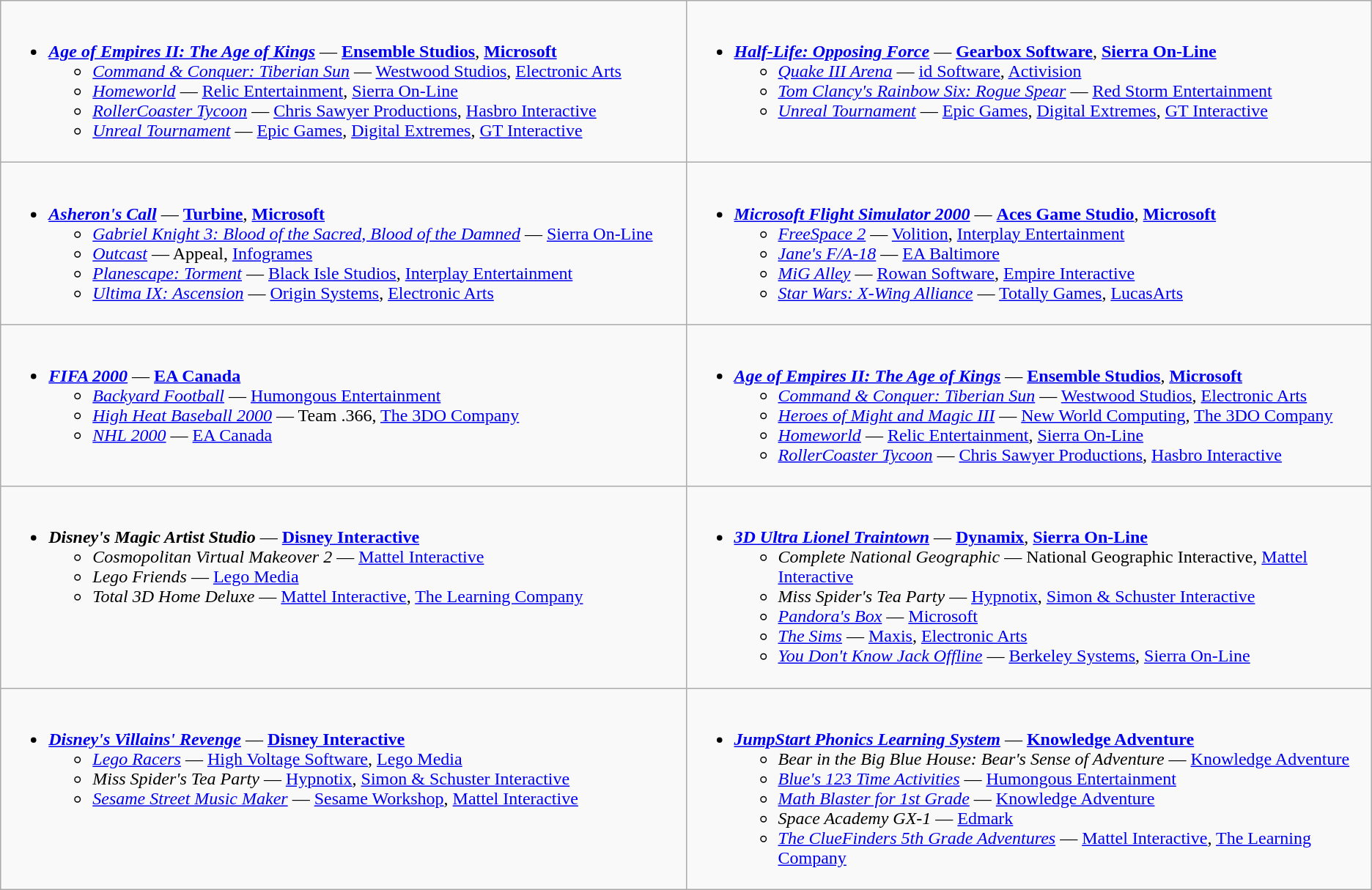<table class="wikitable">
<tr>
<td valign="top" width="50%"><br><ul><li><strong><em><a href='#'>Age of Empires II: The Age of Kings</a></em></strong> — <strong><a href='#'>Ensemble Studios</a></strong>, <strong><a href='#'>Microsoft</a></strong><ul><li><em><a href='#'>Command & Conquer: Tiberian Sun</a></em> — <a href='#'>Westwood Studios</a>, <a href='#'>Electronic Arts</a></li><li><em><a href='#'>Homeworld</a></em> — <a href='#'>Relic Entertainment</a>, <a href='#'>Sierra On-Line</a></li><li><em><a href='#'>RollerCoaster Tycoon</a></em> — <a href='#'>Chris Sawyer Productions</a>, <a href='#'>Hasbro Interactive</a></li><li><em><a href='#'>Unreal Tournament</a></em> — <a href='#'>Epic Games</a>, <a href='#'>Digital Extremes</a>, <a href='#'>GT Interactive</a></li></ul></li></ul></td>
<td valign="top" width="50%"><br><ul><li><strong><em><a href='#'>Half-Life: Opposing Force</a></em></strong> — <strong><a href='#'>Gearbox Software</a></strong>, <strong><a href='#'>Sierra On-Line</a></strong><ul><li><em><a href='#'>Quake III Arena</a></em> — <a href='#'>id Software</a>, <a href='#'>Activision</a></li><li><em><a href='#'>Tom Clancy's Rainbow Six: Rogue Spear</a></em> — <a href='#'>Red Storm Entertainment</a></li><li><em><a href='#'>Unreal Tournament</a></em> — <a href='#'>Epic Games</a>, <a href='#'>Digital Extremes</a>, <a href='#'>GT Interactive</a></li></ul></li></ul></td>
</tr>
<tr>
<td valign="top" width="50%"><br><ul><li><strong><em><a href='#'>Asheron's Call</a></em></strong> — <strong><a href='#'>Turbine</a></strong>, <strong><a href='#'>Microsoft</a></strong><ul><li><em><a href='#'>Gabriel Knight 3: Blood of the Sacred, Blood of the Damned</a></em> — <a href='#'>Sierra On-Line</a></li><li><em><a href='#'>Outcast</a></em> — Appeal, <a href='#'>Infogrames</a></li><li><em><a href='#'>Planescape: Torment</a></em> — <a href='#'>Black Isle Studios</a>, <a href='#'>Interplay Entertainment</a></li><li><em><a href='#'>Ultima IX: Ascension</a></em> — <a href='#'>Origin Systems</a>, <a href='#'>Electronic Arts</a></li></ul></li></ul></td>
<td valign="top" width="50%"><br><ul><li><strong><em><a href='#'>Microsoft Flight Simulator 2000</a></em></strong> — <strong><a href='#'>Aces Game Studio</a></strong>, <strong><a href='#'>Microsoft</a></strong><ul><li><em><a href='#'>FreeSpace 2</a></em> — <a href='#'>Volition</a>, <a href='#'>Interplay Entertainment</a></li><li><em><a href='#'>Jane's F/A-18</a></em> — <a href='#'>EA Baltimore</a></li><li><em><a href='#'>MiG Alley</a></em> — <a href='#'>Rowan Software</a>, <a href='#'>Empire Interactive</a></li><li><em><a href='#'>Star Wars: X-Wing Alliance</a></em> — <a href='#'>Totally Games</a>, <a href='#'>LucasArts</a></li></ul></li></ul></td>
</tr>
<tr>
<td valign="top" width="50%"><br><ul><li><strong><em><a href='#'>FIFA 2000</a></em></strong> — <strong><a href='#'>EA Canada</a></strong><ul><li><em><a href='#'>Backyard Football</a></em> — <a href='#'>Humongous Entertainment</a></li><li><em><a href='#'>High Heat Baseball 2000</a></em> — Team .366, <a href='#'>The 3DO Company</a></li><li><em><a href='#'>NHL 2000</a></em> — <a href='#'>EA Canada</a></li></ul></li></ul></td>
<td valign="top" width="50%"><br><ul><li><strong><em><a href='#'>Age of Empires II: The Age of Kings</a></em></strong> — <strong><a href='#'>Ensemble Studios</a></strong>, <strong><a href='#'>Microsoft</a></strong><ul><li><em><a href='#'>Command & Conquer: Tiberian Sun</a></em> — <a href='#'>Westwood Studios</a>, <a href='#'>Electronic Arts</a></li><li><em><a href='#'>Heroes of Might and Magic III</a></em> — <a href='#'>New World Computing</a>, <a href='#'>The 3DO Company</a></li><li><em><a href='#'>Homeworld</a></em> — <a href='#'>Relic Entertainment</a>, <a href='#'>Sierra On-Line</a></li><li><em><a href='#'>RollerCoaster Tycoon</a></em> — <a href='#'>Chris Sawyer Productions</a>, <a href='#'>Hasbro Interactive</a></li></ul></li></ul></td>
</tr>
<tr>
<td valign="top" width="50%"><br><ul><li><strong><em>Disney's Magic Artist Studio</em></strong> — <strong><a href='#'>Disney Interactive</a></strong><ul><li><em>Cosmopolitan Virtual Makeover 2</em> — <a href='#'>Mattel Interactive</a></li><li><em>Lego Friends</em> — <a href='#'>Lego Media</a></li><li><em>Total 3D Home Deluxe</em> — <a href='#'>Mattel Interactive</a>, <a href='#'>The Learning Company</a></li></ul></li></ul></td>
<td valign="top" width="50%"><br><ul><li><strong><em><a href='#'>3D Ultra Lionel Traintown</a></em></strong> — <strong><a href='#'>Dynamix</a></strong>, <strong><a href='#'>Sierra On-Line</a></strong><ul><li><em>Complete National Geographic</em> — National Geographic Interactive, <a href='#'>Mattel Interactive</a></li><li><em>Miss Spider's Tea Party</em> — <a href='#'>Hypnotix</a>, <a href='#'>Simon & Schuster Interactive</a></li><li><em><a href='#'>Pandora's Box</a></em> — <a href='#'>Microsoft</a></li><li><em><a href='#'>The Sims</a></em> — <a href='#'>Maxis</a>, <a href='#'>Electronic Arts</a></li><li><em><a href='#'>You Don't Know Jack Offline</a></em> — <a href='#'>Berkeley Systems</a>, <a href='#'>Sierra On-Line</a></li></ul></li></ul></td>
</tr>
<tr>
<td valign="top" width="50%"><br><ul><li><strong><em><a href='#'>Disney's Villains' Revenge</a></em></strong> — <strong><a href='#'>Disney Interactive</a></strong><ul><li><em><a href='#'>Lego Racers</a></em> — <a href='#'>High Voltage Software</a>, <a href='#'>Lego Media</a></li><li><em>Miss Spider's Tea Party</em> — <a href='#'>Hypnotix</a>, <a href='#'>Simon & Schuster Interactive</a></li><li><em><a href='#'>Sesame Street Music Maker</a></em> — <a href='#'>Sesame Workshop</a>, <a href='#'>Mattel Interactive</a></li></ul></li></ul></td>
<td valign="top" width="50%"><br><ul><li><strong><em><a href='#'>JumpStart Phonics Learning System</a></em></strong> — <strong><a href='#'>Knowledge Adventure</a></strong><ul><li><em>Bear in the Big Blue House: Bear's Sense of Adventure</em> — <a href='#'>Knowledge Adventure</a></li><li><em><a href='#'>Blue's 123 Time Activities</a></em> — <a href='#'>Humongous Entertainment</a></li><li><em><a href='#'>Math Blaster for 1st Grade</a></em> — <a href='#'>Knowledge Adventure</a></li><li><em>Space Academy GX-1</em> — <a href='#'>Edmark</a></li><li><em><a href='#'>The ClueFinders 5th Grade Adventures</a></em> — <a href='#'>Mattel Interactive</a>, <a href='#'>The Learning Company</a></li></ul></li></ul></td>
</tr>
</table>
